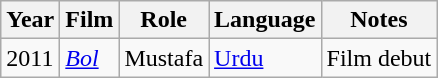<table class="wikitable mw-collapsible">
<tr>
<th>Year</th>
<th>Film</th>
<th>Role</th>
<th>Language</th>
<th>Notes</th>
</tr>
<tr>
<td>2011</td>
<td><em><a href='#'>Bol</a></em></td>
<td>Mustafa</td>
<td><a href='#'>Urdu</a></td>
<td>Film debut</td>
</tr>
</table>
